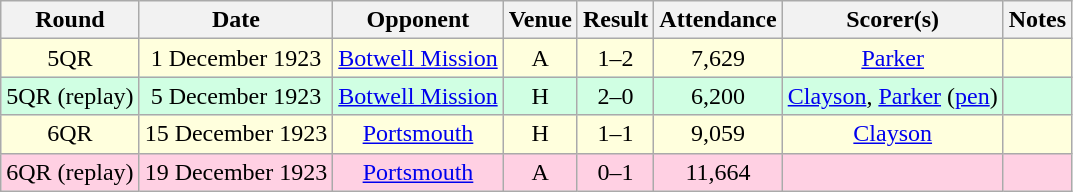<table style="text-align:center;" class="wikitable sortable">
<tr>
<th>Round</th>
<th>Date</th>
<th>Opponent</th>
<th>Venue</th>
<th>Result</th>
<th>Attendance</th>
<th>Scorer(s)</th>
<th>Notes</th>
</tr>
<tr style="background:#ffd;">
<td>5QR</td>
<td>1 December 1923</td>
<td><a href='#'>Botwell Mission</a></td>
<td>A</td>
<td>1–2</td>
<td>7,629</td>
<td><a href='#'>Parker</a></td>
<td></td>
</tr>
<tr style="background:#d0ffe3;">
<td>5QR (replay)</td>
<td>5 December 1923</td>
<td><a href='#'>Botwell Mission</a></td>
<td>H</td>
<td>2–0</td>
<td>6,200</td>
<td><a href='#'>Clayson</a>, <a href='#'>Parker</a> (<a href='#'>pen</a>)</td>
<td></td>
</tr>
<tr style="background:#ffd;">
<td>6QR</td>
<td>15 December 1923</td>
<td><a href='#'>Portsmouth</a></td>
<td>H</td>
<td>1–1</td>
<td>9,059</td>
<td><a href='#'>Clayson</a></td>
<td></td>
</tr>
<tr style="background:#ffd0e3;">
<td>6QR (replay)</td>
<td>19 December 1923</td>
<td><a href='#'>Portsmouth</a></td>
<td>A</td>
<td>0–1</td>
<td>11,664</td>
<td></td>
<td></td>
</tr>
</table>
